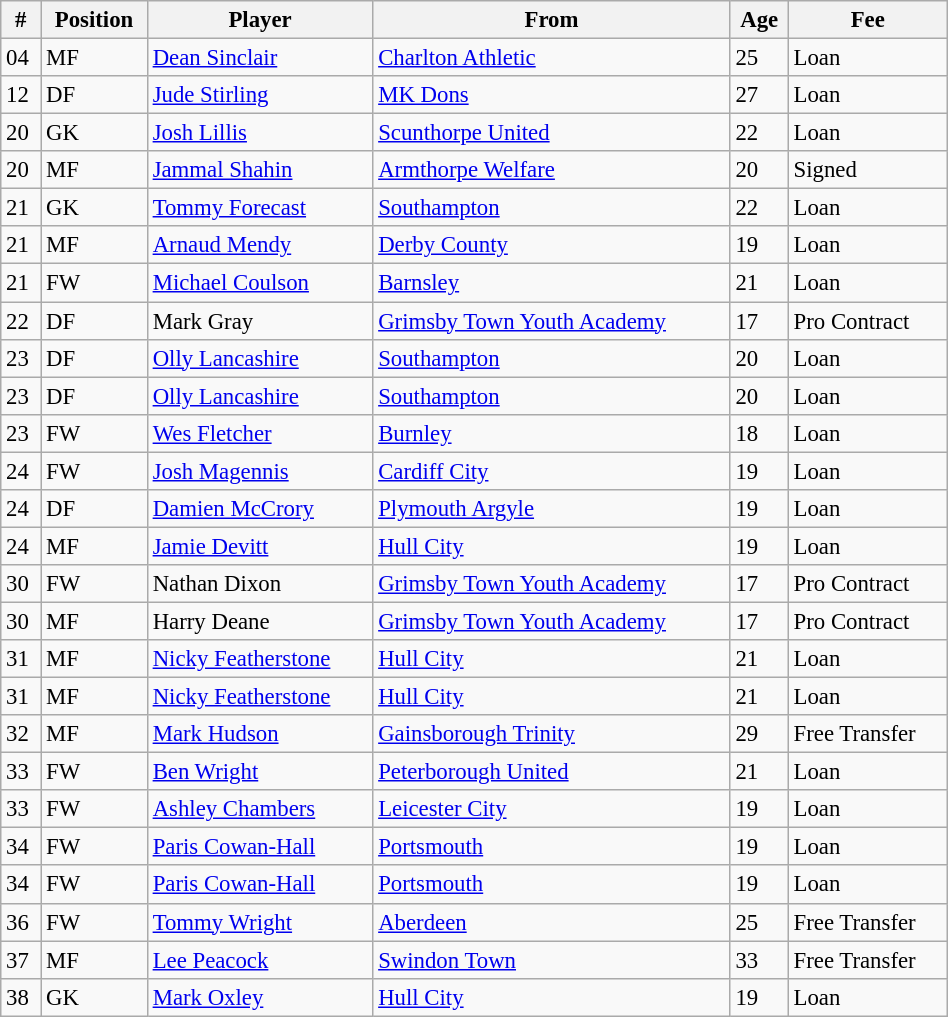<table class="wikitable" style="text-align:center; font-size:95%;width:50%; text-align:left">
<tr>
<th>#</th>
<th>Position</th>
<th>Player</th>
<th>From</th>
<th>Age</th>
<th>Fee</th>
</tr>
<tr>
<td>04</td>
<td>MF</td>
<td> <a href='#'>Dean Sinclair</a></td>
<td> <a href='#'>Charlton Athletic</a></td>
<td>25</td>
<td>Loan</td>
</tr>
<tr>
<td>12</td>
<td>DF</td>
<td> <a href='#'>Jude Stirling</a></td>
<td> <a href='#'>MK Dons</a></td>
<td>27</td>
<td>Loan</td>
</tr>
<tr>
<td>20</td>
<td>GK</td>
<td> <a href='#'>Josh Lillis</a></td>
<td> <a href='#'>Scunthorpe United</a></td>
<td>22</td>
<td>Loan</td>
</tr>
<tr>
<td>20</td>
<td>MF</td>
<td> <a href='#'>Jammal Shahin</a></td>
<td> <a href='#'>Armthorpe Welfare</a></td>
<td>20</td>
<td>Signed</td>
</tr>
<tr>
<td>21</td>
<td>GK</td>
<td> <a href='#'>Tommy Forecast</a></td>
<td> <a href='#'>Southampton</a></td>
<td>22</td>
<td>Loan</td>
</tr>
<tr>
<td>21</td>
<td>MF</td>
<td> <a href='#'>Arnaud Mendy</a></td>
<td> <a href='#'>Derby County</a></td>
<td>19</td>
<td>Loan</td>
</tr>
<tr>
<td>21</td>
<td>FW</td>
<td> <a href='#'>Michael Coulson</a></td>
<td> <a href='#'>Barnsley</a></td>
<td>21</td>
<td>Loan</td>
</tr>
<tr>
<td>22</td>
<td>DF</td>
<td> Mark Gray</td>
<td> <a href='#'>Grimsby Town Youth Academy</a></td>
<td>17</td>
<td>Pro Contract</td>
</tr>
<tr>
<td>23</td>
<td>DF</td>
<td> <a href='#'>Olly Lancashire</a></td>
<td> <a href='#'>Southampton</a></td>
<td>20</td>
<td>Loan</td>
</tr>
<tr>
<td>23</td>
<td>DF</td>
<td> <a href='#'>Olly Lancashire</a></td>
<td> <a href='#'>Southampton</a></td>
<td>20</td>
<td>Loan</td>
</tr>
<tr>
<td>23</td>
<td>FW</td>
<td> <a href='#'>Wes Fletcher</a></td>
<td> <a href='#'>Burnley</a></td>
<td>18</td>
<td>Loan</td>
</tr>
<tr>
<td>24</td>
<td>FW</td>
<td> <a href='#'>Josh Magennis</a></td>
<td> <a href='#'>Cardiff City</a></td>
<td>19</td>
<td>Loan</td>
</tr>
<tr>
<td>24</td>
<td>DF</td>
<td> <a href='#'>Damien McCrory</a></td>
<td> <a href='#'>Plymouth Argyle</a></td>
<td>19</td>
<td>Loan</td>
</tr>
<tr>
<td>24</td>
<td>MF</td>
<td> <a href='#'>Jamie Devitt</a></td>
<td> <a href='#'>Hull City</a></td>
<td>19</td>
<td>Loan</td>
</tr>
<tr>
<td>30</td>
<td>FW</td>
<td> Nathan Dixon</td>
<td> <a href='#'>Grimsby Town Youth Academy</a></td>
<td>17</td>
<td>Pro Contract</td>
</tr>
<tr>
<td>30</td>
<td>MF</td>
<td> Harry Deane</td>
<td> <a href='#'>Grimsby Town Youth Academy</a></td>
<td>17</td>
<td>Pro Contract</td>
</tr>
<tr>
<td>31</td>
<td>MF</td>
<td> <a href='#'>Nicky Featherstone</a></td>
<td> <a href='#'>Hull City</a></td>
<td>21</td>
<td>Loan</td>
</tr>
<tr>
<td>31</td>
<td>MF</td>
<td> <a href='#'>Nicky Featherstone</a></td>
<td> <a href='#'>Hull City</a></td>
<td>21</td>
<td>Loan</td>
</tr>
<tr>
<td>32</td>
<td>MF</td>
<td> <a href='#'>Mark Hudson</a></td>
<td> <a href='#'>Gainsborough Trinity</a></td>
<td>29</td>
<td>Free Transfer</td>
</tr>
<tr>
<td>33</td>
<td>FW</td>
<td> <a href='#'>Ben Wright</a></td>
<td> <a href='#'>Peterborough United</a></td>
<td>21</td>
<td>Loan</td>
</tr>
<tr>
<td>33</td>
<td>FW</td>
<td> <a href='#'>Ashley Chambers</a></td>
<td> <a href='#'>Leicester City</a></td>
<td>19</td>
<td>Loan</td>
</tr>
<tr>
<td>34</td>
<td>FW</td>
<td> <a href='#'>Paris Cowan-Hall</a></td>
<td> <a href='#'>Portsmouth</a></td>
<td>19</td>
<td>Loan</td>
</tr>
<tr>
<td>34</td>
<td>FW</td>
<td> <a href='#'>Paris Cowan-Hall</a></td>
<td> <a href='#'>Portsmouth</a></td>
<td>19</td>
<td>Loan</td>
</tr>
<tr>
<td>36</td>
<td>FW</td>
<td> <a href='#'>Tommy Wright</a></td>
<td> <a href='#'>Aberdeen</a></td>
<td>25</td>
<td>Free Transfer</td>
</tr>
<tr>
<td>37</td>
<td>MF</td>
<td> <a href='#'>Lee Peacock</a></td>
<td> <a href='#'>Swindon Town</a></td>
<td>33</td>
<td>Free Transfer</td>
</tr>
<tr>
<td>38</td>
<td>GK</td>
<td> <a href='#'>Mark Oxley</a></td>
<td> <a href='#'>Hull City</a></td>
<td>19</td>
<td>Loan</td>
</tr>
</table>
